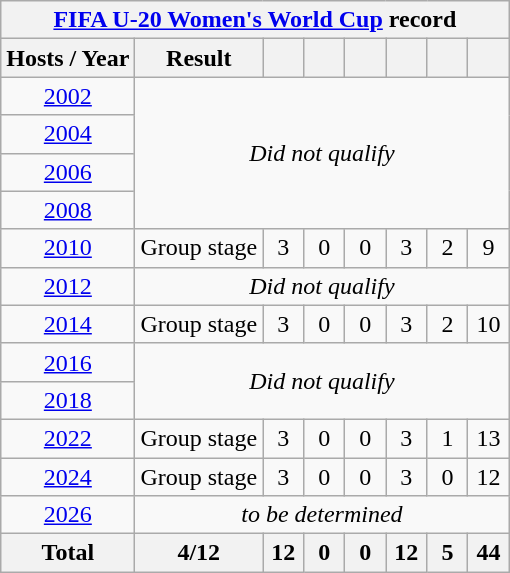<table class="wikitable" style="text-align: center;">
<tr>
<th colspan=9><a href='#'>FIFA U-20 Women's World Cup</a> record</th>
</tr>
<tr>
<th>Hosts / Year</th>
<th>Result</th>
<th width=20></th>
<th width=20></th>
<th width=20></th>
<th width=20></th>
<th width=20></th>
<th width=20></th>
</tr>
<tr>
<td> <a href='#'>2002</a></td>
<td colspan=7 rowspan=4><em>Did not qualify</em></td>
</tr>
<tr>
<td> <a href='#'>2004</a></td>
</tr>
<tr>
<td> <a href='#'>2006</a></td>
</tr>
<tr>
<td> <a href='#'>2008</a></td>
</tr>
<tr>
<td> <a href='#'>2010</a></td>
<td>Group stage</td>
<td>3</td>
<td>0</td>
<td>0</td>
<td>3</td>
<td>2</td>
<td>9</td>
</tr>
<tr>
<td> <a href='#'>2012</a></td>
<td colspan=7><em>Did not qualify</em></td>
</tr>
<tr>
<td> <a href='#'>2014</a></td>
<td>Group stage</td>
<td>3</td>
<td>0</td>
<td>0</td>
<td>3</td>
<td>2</td>
<td>10</td>
</tr>
<tr>
<td> <a href='#'>2016</a></td>
<td colspan=7 rowspan=2><em>Did not qualify</em></td>
</tr>
<tr>
<td> <a href='#'>2018</a></td>
</tr>
<tr>
<td> <a href='#'>2022</a></td>
<td>Group stage</td>
<td>3</td>
<td>0</td>
<td>0</td>
<td>3</td>
<td>1</td>
<td>13</td>
</tr>
<tr>
<td> <a href='#'>2024</a></td>
<td>Group stage</td>
<td>3</td>
<td>0</td>
<td>0</td>
<td>3</td>
<td>0</td>
<td>12</td>
</tr>
<tr>
<td> <a href='#'>2026</a></td>
<td colspan=7><em>to be determined</em></td>
</tr>
<tr>
<th>Total</th>
<th>4/12</th>
<th>12</th>
<th>0</th>
<th>0</th>
<th>12</th>
<th>5</th>
<th>44</th>
</tr>
</table>
